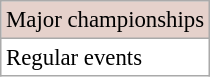<table class=wikitable style="font-size:95%">
<tr style="background:#e5d1cb;">
<td>Major championships</td>
</tr>
<tr style="background:#fff;">
<td>Regular events<br></td>
</tr>
</table>
